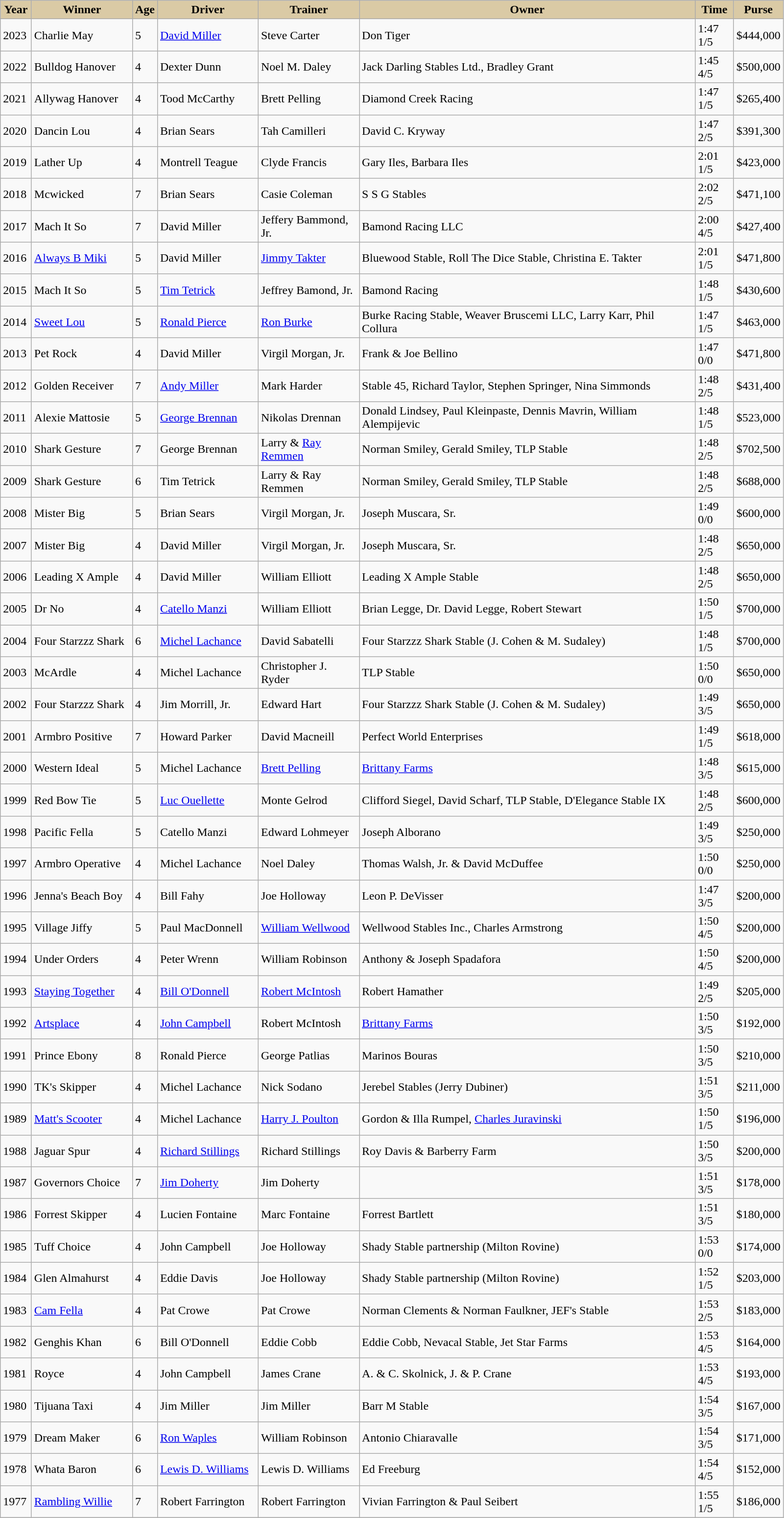<table class="wikitable sortable">
<tr>
<th style="background-color:#DACAA5; width:35px">Year<br></th>
<th style="background-color:#DACAA5; width:130px">Winner<br></th>
<th style="background-color:#DACAA5; width:20px">Age<br></th>
<th style="background-color:#DACAA5; width:130px">Driver<br></th>
<th style="background-color:#DACAA5; width:130px">Trainer<br></th>
<th style="background-color:#DACAA5; width:450px">Owner<br></th>
<th style="background-color:#DACAA5; width:45px">Time <br></th>
<th style="background-color:#DACAA5; width:45px">Purse<br></th>
</tr>
<tr>
<td>2023</td>
<td>Charlie May</td>
<td>5</td>
<td><a href='#'>David Miller</a></td>
<td>Steve Carter</td>
<td>Don Tiger</td>
<td>1:47 1/5</td>
<td>$444,000</td>
</tr>
<tr>
<td>2022</td>
<td>Bulldog Hanover</td>
<td>4</td>
<td>Dexter Dunn</td>
<td>Noel M. Daley</td>
<td>Jack Darling Stables Ltd., Bradley Grant</td>
<td>1:45 4/5</td>
<td>$500,000</td>
</tr>
<tr>
<td>2021</td>
<td>Allywag Hanover</td>
<td>4</td>
<td>Tood McCarthy</td>
<td>Brett Pelling</td>
<td>Diamond Creek Racing</td>
<td>1:47 1/5</td>
<td>$265,400</td>
</tr>
<tr>
<td>2020</td>
<td>Dancin Lou</td>
<td>4</td>
<td>Brian Sears</td>
<td>Tah Camilleri</td>
<td>David C. Kryway</td>
<td>1:47 2/5</td>
<td>$391,300</td>
</tr>
<tr>
<td>2019</td>
<td>Lather Up</td>
<td>4</td>
<td>Montrell Teague</td>
<td>Clyde Francis</td>
<td>Gary Iles, Barbara Iles</td>
<td>2:01 1/5</td>
<td>$423,000</td>
</tr>
<tr>
<td>2018</td>
<td>Mcwicked</td>
<td>7</td>
<td>Brian Sears</td>
<td>Casie Coleman</td>
<td>S S G Stables</td>
<td>2:02 2/5</td>
<td>$471,100</td>
</tr>
<tr>
<td>2017</td>
<td>Mach It So</td>
<td>7</td>
<td>David Miller</td>
<td>Jeffery Bammond, Jr.</td>
<td>Bamond Racing LLC</td>
<td>2:00 4/5</td>
<td>$427,400</td>
</tr>
<tr>
<td>2016</td>
<td><a href='#'>Always B Miki</a></td>
<td>5</td>
<td>David Miller</td>
<td><a href='#'>Jimmy Takter</a></td>
<td>Bluewood Stable, Roll The Dice Stable, Christina E. Takter</td>
<td>2:01 1/5</td>
<td>$471,800</td>
</tr>
<tr>
<td>2015</td>
<td>Mach It So</td>
<td>5</td>
<td><a href='#'>Tim Tetrick</a></td>
<td>Jeffrey Bamond, Jr.</td>
<td>Bamond Racing</td>
<td>1:48 1/5</td>
<td>$430,600</td>
</tr>
<tr>
<td>2014</td>
<td><a href='#'>Sweet Lou</a></td>
<td>5</td>
<td><a href='#'>Ronald Pierce</a></td>
<td><a href='#'>Ron Burke</a></td>
<td>Burke Racing Stable, Weaver Bruscemi LLC, Larry Karr, Phil Collura</td>
<td>1:47 1/5</td>
<td>$463,000</td>
</tr>
<tr>
<td>2013</td>
<td>Pet Rock</td>
<td>4</td>
<td>David Miller</td>
<td>Virgil Morgan, Jr.</td>
<td>Frank & Joe Bellino</td>
<td>1:47 0/0</td>
<td>$471,800</td>
</tr>
<tr>
<td>2012</td>
<td>Golden Receiver</td>
<td>7</td>
<td><a href='#'>Andy Miller</a></td>
<td>Mark Harder</td>
<td>Stable 45, Richard Taylor, Stephen Springer, Nina Simmonds</td>
<td>1:48 2/5</td>
<td>$431,400</td>
</tr>
<tr>
<td>2011</td>
<td>Alexie Mattosie</td>
<td>5</td>
<td><a href='#'>George Brennan</a></td>
<td>Nikolas Drennan</td>
<td>Donald Lindsey, Paul Kleinpaste, Dennis Mavrin, William Alempijevic</td>
<td>1:48 1/5</td>
<td>$523,000</td>
</tr>
<tr>
<td>2010</td>
<td>Shark Gesture</td>
<td>7</td>
<td>George Brennan</td>
<td>Larry & <a href='#'>Ray Remmen</a></td>
<td>Norman Smiley, Gerald Smiley, TLP Stable</td>
<td>1:48 2/5</td>
<td>$702,500</td>
</tr>
<tr>
<td>2009</td>
<td>Shark Gesture</td>
<td>6</td>
<td>Tim Tetrick</td>
<td>Larry & Ray Remmen</td>
<td>Norman Smiley, Gerald Smiley, TLP Stable</td>
<td>1:48 2/5</td>
<td>$688,000</td>
</tr>
<tr>
<td>2008</td>
<td>Mister Big</td>
<td>5</td>
<td>Brian Sears</td>
<td>Virgil Morgan, Jr.</td>
<td>Joseph Muscara, Sr.</td>
<td>1:49 0/0</td>
<td>$600,000</td>
</tr>
<tr>
<td>2007</td>
<td>Mister Big</td>
<td>4</td>
<td>David Miller</td>
<td>Virgil Morgan, Jr.</td>
<td>Joseph Muscara, Sr.</td>
<td>1:48 2/5</td>
<td>$650,000</td>
</tr>
<tr>
<td>2006</td>
<td>Leading X Ample</td>
<td>4</td>
<td>David Miller</td>
<td>William Elliott</td>
<td>Leading X Ample Stable</td>
<td>1:48 2/5</td>
<td>$650,000</td>
</tr>
<tr>
<td>2005</td>
<td>Dr No</td>
<td>4</td>
<td><a href='#'>Catello Manzi</a></td>
<td>William Elliott</td>
<td>Brian Legge, Dr. David Legge, Robert Stewart</td>
<td>1:50 1/5</td>
<td>$700,000</td>
</tr>
<tr>
<td>2004</td>
<td>Four Starzzz Shark</td>
<td>6</td>
<td><a href='#'>Michel Lachance</a></td>
<td>David Sabatelli</td>
<td>Four Starzzz Shark Stable (J. Cohen & M. Sudaley)</td>
<td>1:48 1/5</td>
<td>$700,000</td>
</tr>
<tr>
<td>2003</td>
<td>McArdle</td>
<td>4</td>
<td>Michel Lachance</td>
<td>Christopher J. Ryder</td>
<td>TLP Stable</td>
<td>1:50 0/0</td>
<td>$650,000</td>
</tr>
<tr>
<td>2002</td>
<td>Four Starzzz Shark</td>
<td>4</td>
<td>Jim Morrill, Jr.</td>
<td>Edward Hart</td>
<td>Four Starzzz Shark Stable (J. Cohen & M. Sudaley)</td>
<td>1:49 3/5</td>
<td>$650,000</td>
</tr>
<tr>
<td>2001</td>
<td>Armbro Positive</td>
<td>7</td>
<td>Howard Parker</td>
<td>David Macneill</td>
<td>Perfect World Enterprises</td>
<td>1:49 1/5</td>
<td>$618,000</td>
</tr>
<tr>
<td>2000</td>
<td>Western Ideal</td>
<td>5</td>
<td>Michel Lachance</td>
<td><a href='#'>Brett Pelling</a></td>
<td><a href='#'>Brittany Farms</a></td>
<td>1:48 3/5</td>
<td>$615,000</td>
</tr>
<tr>
<td>1999</td>
<td>Red Bow Tie</td>
<td>5</td>
<td><a href='#'>Luc Ouellette</a></td>
<td>Monte Gelrod</td>
<td>Clifford Siegel, David Scharf, TLP Stable, D'Elegance Stable IX</td>
<td>1:48 2/5</td>
<td>$600,000</td>
</tr>
<tr>
<td>1998</td>
<td>Pacific Fella</td>
<td>5</td>
<td>Catello Manzi</td>
<td>Edward Lohmeyer</td>
<td>Joseph Alborano</td>
<td>1:49 3/5</td>
<td>$250,000</td>
</tr>
<tr>
<td>1997</td>
<td>Armbro Operative</td>
<td>4</td>
<td>Michel Lachance</td>
<td>Noel Daley</td>
<td>Thomas Walsh, Jr. & David McDuffee</td>
<td>1:50 0/0</td>
<td>$250,000</td>
</tr>
<tr>
<td>1996</td>
<td>Jenna's Beach Boy</td>
<td>4</td>
<td>Bill Fahy</td>
<td>Joe Holloway</td>
<td>Leon P. DeVisser</td>
<td>1:47 3/5</td>
<td>$200,000</td>
</tr>
<tr>
<td>1995</td>
<td>Village Jiffy</td>
<td>5</td>
<td>Paul MacDonnell</td>
<td><a href='#'>William Wellwood</a></td>
<td>Wellwood Stables Inc., Charles Armstrong</td>
<td>1:50 4/5</td>
<td>$200,000</td>
</tr>
<tr>
<td>1994</td>
<td>Under Orders</td>
<td>4</td>
<td>Peter Wrenn</td>
<td>William Robinson</td>
<td>Anthony & Joseph Spadafora</td>
<td>1:50 4/5</td>
<td>$200,000</td>
</tr>
<tr>
<td>1993</td>
<td><a href='#'>Staying Together</a></td>
<td>4</td>
<td><a href='#'>Bill O'Donnell</a></td>
<td><a href='#'>Robert McIntosh</a></td>
<td>Robert Hamather</td>
<td>1:49 2/5</td>
<td>$205,000</td>
</tr>
<tr>
<td>1992</td>
<td><a href='#'>Artsplace</a></td>
<td>4</td>
<td><a href='#'>John Campbell</a></td>
<td>Robert McIntosh</td>
<td><a href='#'>Brittany Farms</a></td>
<td>1:50 3/5</td>
<td>$192,000</td>
</tr>
<tr>
<td>1991</td>
<td>Prince Ebony</td>
<td>8</td>
<td>Ronald Pierce</td>
<td>George Patlias</td>
<td>Marinos Bouras</td>
<td>1:50 3/5</td>
<td>$210,000</td>
</tr>
<tr>
<td>1990</td>
<td>TK's Skipper</td>
<td>4</td>
<td>Michel Lachance</td>
<td>Nick Sodano</td>
<td>Jerebel Stables (Jerry Dubiner)</td>
<td>1:51 3/5</td>
<td>$211,000</td>
</tr>
<tr>
<td>1989</td>
<td><a href='#'>Matt's Scooter</a></td>
<td>4</td>
<td>Michel Lachance</td>
<td><a href='#'>Harry J. Poulton</a></td>
<td>Gordon & Illa Rumpel, <a href='#'>Charles Juravinski</a></td>
<td>1:50 1/5</td>
<td>$196,000</td>
</tr>
<tr>
<td>1988</td>
<td>Jaguar Spur</td>
<td>4</td>
<td><a href='#'>Richard Stillings</a></td>
<td>Richard Stillings</td>
<td>Roy Davis & Barberry Farm</td>
<td>1:50 3/5</td>
<td>$200,000</td>
</tr>
<tr>
<td>1987</td>
<td>Governors Choice</td>
<td>7</td>
<td><a href='#'>Jim Doherty</a></td>
<td>Jim Doherty</td>
<td></td>
<td>1:51 3/5</td>
<td>$178,000</td>
</tr>
<tr>
<td>1986</td>
<td>Forrest Skipper</td>
<td>4</td>
<td>Lucien Fontaine</td>
<td>Marc Fontaine</td>
<td>Forrest Bartlett</td>
<td>1:51 3/5</td>
<td>$180,000</td>
</tr>
<tr>
<td>1985</td>
<td>Tuff Choice</td>
<td>4</td>
<td>John Campbell</td>
<td>Joe Holloway</td>
<td>Shady Stable partnership (Milton Rovine)</td>
<td>1:53 0/0</td>
<td>$174,000</td>
</tr>
<tr>
<td>1984</td>
<td>Glen Almahurst</td>
<td>4</td>
<td>Eddie Davis</td>
<td>Joe Holloway</td>
<td>Shady Stable partnership (Milton Rovine)</td>
<td>1:52 1/5</td>
<td>$203,000</td>
</tr>
<tr>
<td>1983</td>
<td><a href='#'>Cam Fella</a></td>
<td>4</td>
<td>Pat Crowe</td>
<td>Pat Crowe</td>
<td>Norman Clements & Norman Faulkner, JEF's Stable</td>
<td>1:53 2/5</td>
<td>$183,000</td>
</tr>
<tr>
<td>1982</td>
<td>Genghis Khan</td>
<td>6</td>
<td>Bill O'Donnell</td>
<td>Eddie Cobb</td>
<td>Eddie Cobb, Nevacal Stable, Jet Star Farms</td>
<td>1:53 4/5</td>
<td>$164,000</td>
</tr>
<tr>
<td>1981</td>
<td>Royce</td>
<td>4</td>
<td>John Campbell</td>
<td>James Crane</td>
<td>A. & C. Skolnick, J. & P. Crane</td>
<td>1:53 4/5</td>
<td>$193,000</td>
</tr>
<tr>
<td>1980</td>
<td>Tijuana Taxi</td>
<td>4</td>
<td>Jim Miller</td>
<td>Jim Miller</td>
<td>Barr M Stable</td>
<td>1:54 3/5</td>
<td>$167,000</td>
</tr>
<tr>
<td>1979</td>
<td>Dream Maker</td>
<td>6</td>
<td><a href='#'>Ron Waples</a></td>
<td>William Robinson</td>
<td>Antonio Chiaravalle</td>
<td>1:54 3/5</td>
<td>$171,000</td>
</tr>
<tr>
<td>1978</td>
<td>Whata Baron</td>
<td>6</td>
<td><a href='#'>Lewis D. Williams</a></td>
<td>Lewis D. Williams</td>
<td>Ed Freeburg</td>
<td>1:54 4/5</td>
<td>$152,000</td>
</tr>
<tr>
<td>1977</td>
<td><a href='#'>Rambling Willie</a></td>
<td>7</td>
<td>Robert Farrington</td>
<td>Robert Farrington</td>
<td>Vivian Farrington & Paul Seibert</td>
<td>1:55 1/5</td>
<td>$186,000</td>
</tr>
<tr>
</tr>
</table>
